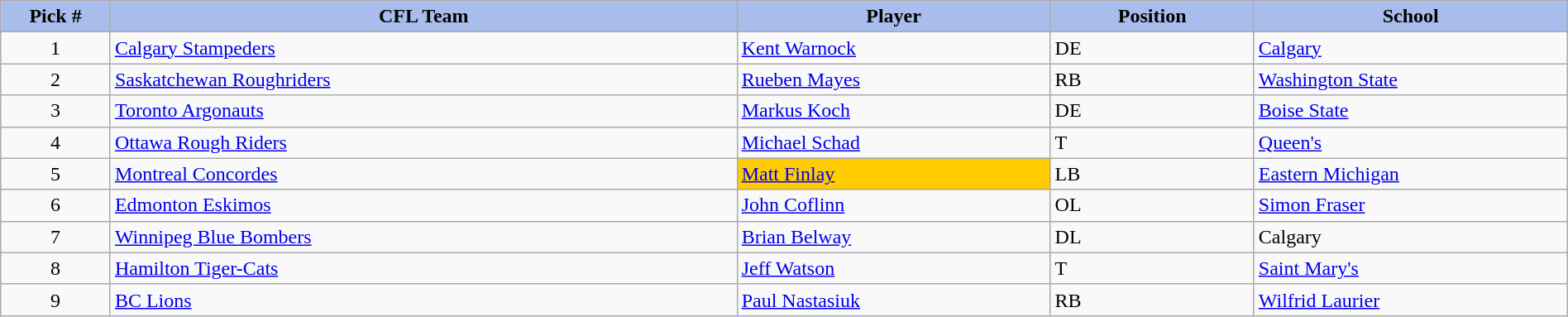<table class="wikitable" style="width: 100%">
<tr>
<th style="background:#a8bdec; width:7%;">Pick #</th>
<th style="width:40%; background:#a8bdec;">CFL Team</th>
<th style="width:20%; background:#a8bdec;">Player</th>
<th style="width:13%; background:#a8bdec;">Position</th>
<th style="width:20%; background:#a8bdec;">School</th>
</tr>
<tr>
<td align=center>1</td>
<td><a href='#'>Calgary Stampeders</a></td>
<td><a href='#'>Kent Warnock</a></td>
<td>DE</td>
<td><a href='#'>Calgary</a></td>
</tr>
<tr>
<td align=center>2</td>
<td><a href='#'>Saskatchewan Roughriders</a></td>
<td><a href='#'>Rueben Mayes</a></td>
<td>RB</td>
<td><a href='#'>Washington State</a></td>
</tr>
<tr>
<td align=center>3</td>
<td><a href='#'>Toronto Argonauts</a></td>
<td><a href='#'>Markus Koch</a></td>
<td>DE</td>
<td><a href='#'>Boise State</a></td>
</tr>
<tr>
<td align=center>4</td>
<td><a href='#'>Ottawa Rough Riders</a></td>
<td><a href='#'>Michael Schad</a></td>
<td>T</td>
<td><a href='#'>Queen's</a></td>
</tr>
<tr>
<td align=center>5</td>
<td><a href='#'>Montreal Concordes</a></td>
<td bgcolor="#FFCC00"><a href='#'>Matt Finlay</a></td>
<td>LB</td>
<td><a href='#'>Eastern Michigan</a></td>
</tr>
<tr>
<td align=center>6</td>
<td><a href='#'>Edmonton Eskimos</a></td>
<td><a href='#'>John Coflinn</a></td>
<td>OL</td>
<td><a href='#'>Simon Fraser</a></td>
</tr>
<tr>
<td align=center>7</td>
<td><a href='#'>Winnipeg Blue Bombers</a></td>
<td><a href='#'>Brian Belway</a></td>
<td>DL</td>
<td>Calgary</td>
</tr>
<tr>
<td align=center>8</td>
<td><a href='#'>Hamilton Tiger-Cats</a></td>
<td><a href='#'>Jeff Watson</a></td>
<td>T</td>
<td><a href='#'>Saint Mary's</a></td>
</tr>
<tr>
<td align=center>9</td>
<td><a href='#'>BC Lions</a></td>
<td><a href='#'>Paul Nastasiuk</a></td>
<td>RB</td>
<td><a href='#'>Wilfrid Laurier</a></td>
</tr>
</table>
